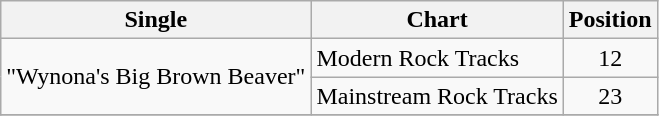<table class="wikitable">
<tr>
<th>Single</th>
<th>Chart</th>
<th>Position</th>
</tr>
<tr>
<td rowspan="2">"Wynona's Big Brown Beaver"</td>
<td>Modern Rock Tracks</td>
<td style="text-align:center;">12</td>
</tr>
<tr>
<td>Mainstream Rock Tracks</td>
<td style="text-align:center;">23</td>
</tr>
<tr>
</tr>
</table>
